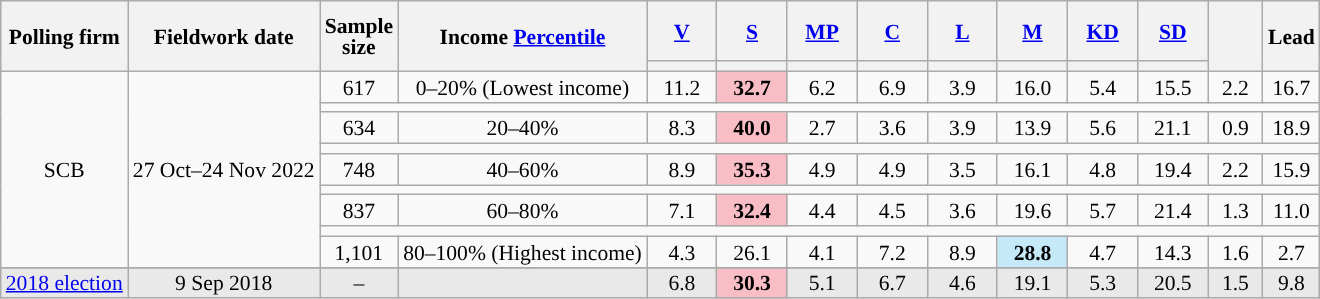<table class="wikitable sortable" style="text-align:center;font-size:90%;line-height:14px;">
<tr style="height:40px;">
<th rowspan="2">Polling firm</th>
<th rowspan="2">Fieldwork date</th>
<th rowspan="2">Sample<br>size</th>
<th rowspan="2">Income  <a href='#'>Percentile</a></th>
<th class="sortable" style="width:40px;"><a href='#'>V</a></th>
<th class="sortable" style="width:40px;"><a href='#'>S</a></th>
<th class="sortable" style="width:40px;"><a href='#'>MP</a></th>
<th class="sortable" style="width:40px;"><a href='#'>C</a></th>
<th class="sortable" style="width:40px;"><a href='#'>L</a></th>
<th class="sortable" style="width:40px;"><a href='#'>M</a></th>
<th class="sortable" style="width:40px;"><a href='#'>KD</a></th>
<th class="sortable" style="width:40px;"><a href='#'>SD</a></th>
<th class="sortable" style="width:30px;" rowspan="2"></th>
<th style="width:30px;" rowspan="2">Lead</th>
</tr>
<tr>
<th style="background:"></th>
<th style="background:"></th>
<th style="background:"></th>
<th style="background:"></th>
<th style="background:"></th>
<th style="background:"></th>
<th style="background:"></th>
<th style="background:"></th>
</tr>
<tr>
<td rowspan="9">SCB</td>
<td rowspan="9">27 Oct–24 Nov 2022</td>
<td>617</td>
<td>0–20% (Lowest income)</td>
<td>11.2</td>
<td style="background:#F9BDC5;"><strong>32.7</strong></td>
<td>6.2</td>
<td>6.9</td>
<td>3.9</td>
<td>16.0</td>
<td>5.4</td>
<td>15.5</td>
<td>2.2</td>
<td style="background:">16.7</td>
</tr>
<tr>
<td colspan="12"></td>
</tr>
<tr>
<td>634</td>
<td>20–40%</td>
<td>8.3</td>
<td style="background:#F9BDC5;"><strong>40.0</strong></td>
<td>2.7</td>
<td>3.6</td>
<td>3.9</td>
<td>13.9</td>
<td>5.6</td>
<td>21.1</td>
<td>0.9</td>
<td style="background:">18.9</td>
</tr>
<tr>
<td colspan="12"></td>
</tr>
<tr>
<td>748</td>
<td>40–60%</td>
<td>8.9</td>
<td style="background:#F9BDC5;"><strong>35.3</strong></td>
<td>4.9</td>
<td>4.9</td>
<td>3.5</td>
<td>16.1</td>
<td>4.8</td>
<td>19.4</td>
<td>2.2</td>
<td style="background:">15.9</td>
</tr>
<tr>
<td colspan="12"></td>
</tr>
<tr>
<td>837</td>
<td>60–80%</td>
<td>7.1</td>
<td style="background:#F9BDC5;"><strong>32.4</strong></td>
<td>4.4</td>
<td>4.5</td>
<td>3.6</td>
<td>19.6</td>
<td>5.7</td>
<td>21.4</td>
<td>1.3</td>
<td style="background:">11.0</td>
</tr>
<tr>
<td colspan="12"></td>
</tr>
<tr>
<td>1,101</td>
<td>80–100% (Highest income)</td>
<td>4.3</td>
<td>26.1</td>
<td>4.1</td>
<td>7.2</td>
<td>8.9</td>
<td style="background:#C6E9F7;"><strong>28.8</strong></td>
<td>4.7</td>
<td>14.3</td>
<td>1.6</td>
<td style="background:">2.7</td>
</tr>
<tr>
</tr>
<tr style="background:#E9E9E9;">
<td><a href='#'>2018 election</a></td>
<td data-sort-value="2018-09-09">9 Sep 2018</td>
<td>–</td>
<td></td>
<td>6.8</td>
<td style="background:#F9BDC5;"><strong>30.3</strong></td>
<td>5.1</td>
<td>6.7</td>
<td>4.6</td>
<td>19.1</td>
<td>5.3</td>
<td>20.5</td>
<td>1.5</td>
<td style="background:">9.8</td>
</tr>
</table>
